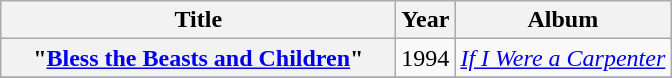<table class="wikitable plainrowheaders" style="text-align:center;" border="1">
<tr>
<th scope="col" style="width:16em;">Title</th>
<th scope="col">Year</th>
<th scope="col">Album</th>
</tr>
<tr>
<th scope="row">"<a href='#'>Bless the Beasts and Children</a>"</th>
<td rowspan="1">1994</td>
<td><em><a href='#'>If I Were a Carpenter</a></em></td>
</tr>
<tr>
</tr>
</table>
